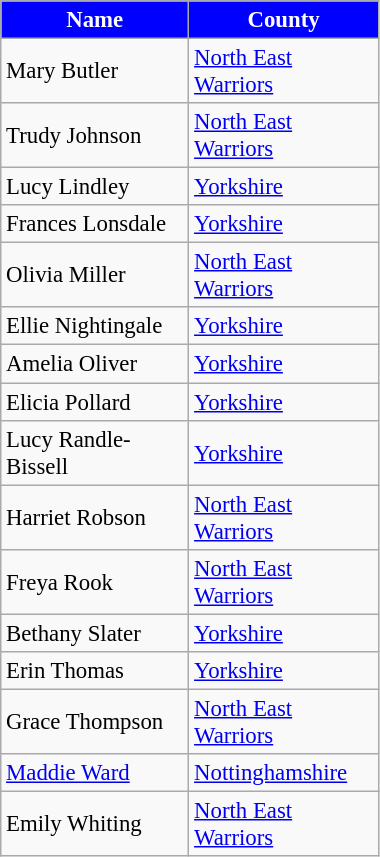<table class="wikitable"  style="font-size:95%; width:20%;">
<tr>
<th style="background:blue; color:white">Name</th>
<th style="background:blue; color:white">County</th>
</tr>
<tr>
<td>Mary Butler</td>
<td><a href='#'>North East Warriors</a></td>
</tr>
<tr>
<td>Trudy Johnson</td>
<td><a href='#'>North East Warriors</a></td>
</tr>
<tr>
<td>Lucy Lindley</td>
<td><a href='#'>Yorkshire</a></td>
</tr>
<tr>
<td>Frances Lonsdale</td>
<td><a href='#'>Yorkshire</a></td>
</tr>
<tr>
<td>Olivia Miller</td>
<td><a href='#'>North East Warriors</a></td>
</tr>
<tr>
<td>Ellie Nightingale</td>
<td><a href='#'>Yorkshire</a></td>
</tr>
<tr>
<td>Amelia Oliver</td>
<td><a href='#'>Yorkshire</a></td>
</tr>
<tr>
<td>Elicia Pollard</td>
<td><a href='#'>Yorkshire</a></td>
</tr>
<tr>
<td>Lucy Randle-Bissell</td>
<td><a href='#'>Yorkshire</a></td>
</tr>
<tr>
<td>Harriet Robson</td>
<td><a href='#'>North East Warriors</a></td>
</tr>
<tr>
<td>Freya Rook</td>
<td><a href='#'>North East Warriors</a></td>
</tr>
<tr>
<td>Bethany Slater</td>
<td><a href='#'>Yorkshire</a></td>
</tr>
<tr>
<td>Erin Thomas</td>
<td><a href='#'>Yorkshire</a></td>
</tr>
<tr>
<td>Grace Thompson</td>
<td><a href='#'>North East Warriors</a></td>
</tr>
<tr>
<td><a href='#'>Maddie Ward</a></td>
<td><a href='#'>Nottinghamshire</a></td>
</tr>
<tr>
<td>Emily Whiting</td>
<td><a href='#'>North East Warriors</a></td>
</tr>
</table>
